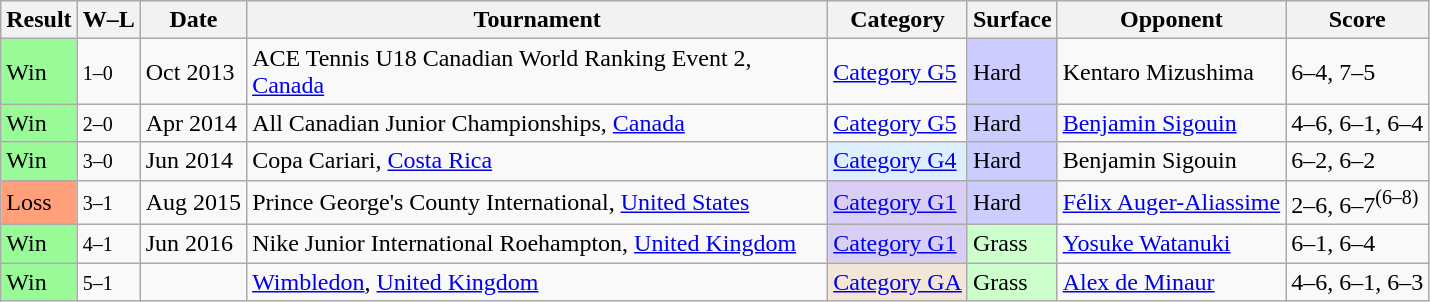<table class="sortable wikitable">
<tr>
<th>Result</th>
<th class="unsortable">W–L</th>
<th>Date</th>
<th width="380">Tournament</th>
<th>Category</th>
<th>Surface</th>
<th>Opponent</th>
<th class="unsortable">Score</th>
</tr>
<tr>
<td bgcolor="98fb98">Win</td>
<td><small>1–0</small></td>
<td>Oct 2013</td>
<td>ACE Tennis U18 Canadian World Ranking Event 2, <a href='#'>Canada</a></td>
<td><a href='#'>Category G5</a></td>
<td bgcolor=CCCCFF>Hard</td>
<td> Kentaro Mizushima</td>
<td>6–4, 7–5</td>
</tr>
<tr>
<td bgcolor="98fb98">Win</td>
<td><small>2–0</small></td>
<td>Apr 2014</td>
<td>All Canadian Junior Championships, <a href='#'>Canada</a></td>
<td><a href='#'>Category G5</a></td>
<td bgcolor=CCCCFF>Hard</td>
<td> <a href='#'>Benjamin Sigouin</a></td>
<td>4–6, 6–1, 6–4</td>
</tr>
<tr>
<td bgcolor="98fb98">Win</td>
<td><small>3–0</small></td>
<td>Jun 2014</td>
<td>Copa Cariari, <a href='#'>Costa Rica</a></td>
<td bgcolor="dfeeff"><a href='#'>Category G4</a></td>
<td bgcolor=CCCCFF>Hard</td>
<td> Benjamin Sigouin</td>
<td>6–2, 6–2</td>
</tr>
<tr>
<td bgcolor="FFA07A">Loss</td>
<td><small>3–1</small></td>
<td>Aug 2015</td>
<td>Prince George's County International, <a href='#'>United States</a></td>
<td bgcolor="d8cef6"><a href='#'>Category G1</a></td>
<td bgcolor=CCCCFF>Hard</td>
<td> <a href='#'>Félix Auger-Aliassime</a></td>
<td>2–6, 6–7<sup>(6–8)</sup></td>
</tr>
<tr>
<td bgcolor="98fb98">Win</td>
<td><small>4–1</small></td>
<td>Jun 2016</td>
<td>Nike Junior International Roehampton, <a href='#'>United Kingdom</a></td>
<td bgcolor="d8cef6"><a href='#'>Category G1</a></td>
<td bgcolor=CCFFCC>Grass</td>
<td> <a href='#'>Yosuke Watanuki</a></td>
<td>6–1, 6–4</td>
</tr>
<tr>
<td bgcolor="98fb98">Win</td>
<td><small>5–1</small></td>
<td><a href='#'></a></td>
<td><a href='#'>Wimbledon</a>, <a href='#'>United Kingdom</a></td>
<td bgcolor="F3E6D7"><a href='#'>Category GA</a></td>
<td bgcolor=CCFFCC>Grass</td>
<td> <a href='#'>Alex de Minaur</a></td>
<td>4–6, 6–1, 6–3</td>
</tr>
</table>
